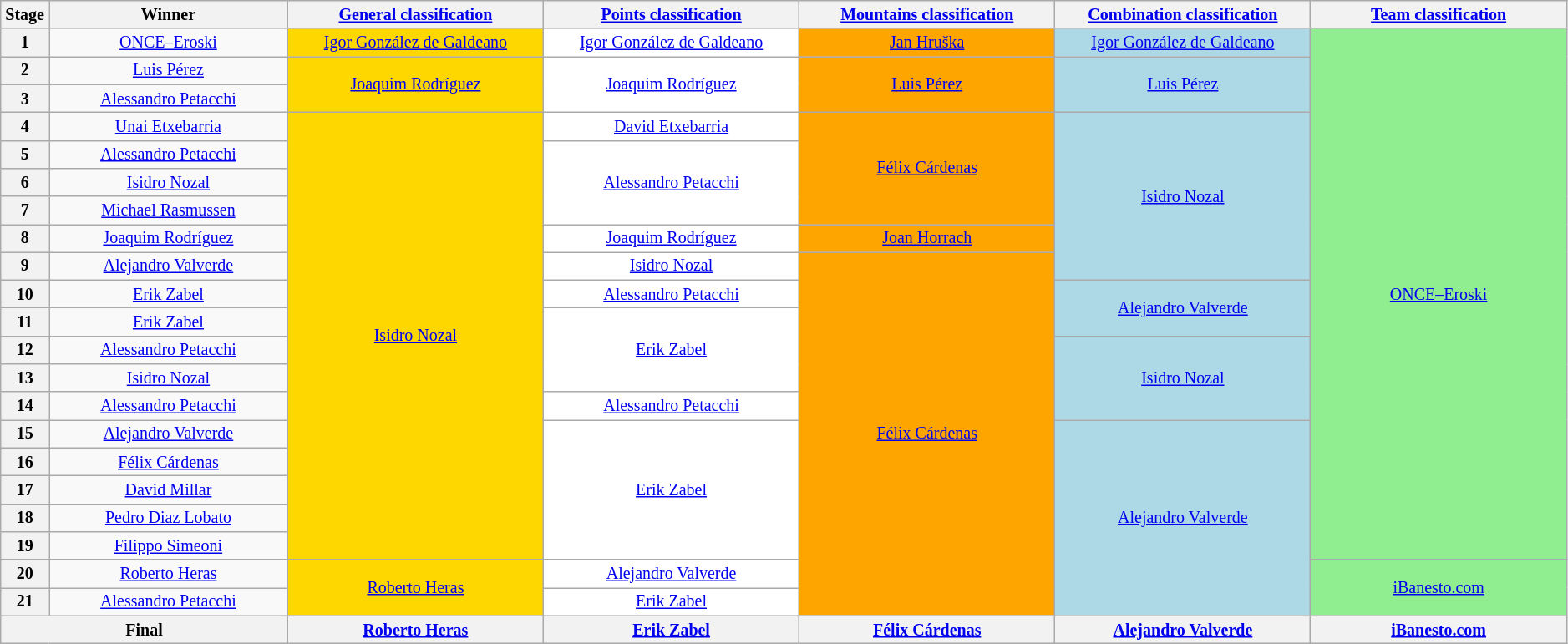<table class="wikitable" style="text-align: center; font-size:smaller;">
<tr style="background-color: #efefef;">
<th width="1%">Stage</th>
<th width="14%">Winner</th>
<th width="15%"><a href='#'>General classification</a></th>
<th width="15%"><a href='#'>Points classification</a></th>
<th width="15%"><a href='#'>Mountains classification</a></th>
<th width="15%"><a href='#'>Combination classification</a></th>
<th width="15%"><a href='#'>Team classification</a></th>
</tr>
<tr>
<th>1</th>
<td><a href='#'>ONCE–Eroski</a></td>
<td style="background:gold;" rowspan="1"><a href='#'>Igor González de Galdeano</a></td>
<td style="background:white;" rowspan="1"><a href='#'>Igor González de Galdeano</a></td>
<td style="background:orange;" rowspan="1"><a href='#'>Jan Hruška</a></td>
<td style="background:lightblue;" rowspan="1"><a href='#'>Igor González de Galdeano</a></td>
<td style="background:lightgreen;" rowspan="19"><a href='#'>ONCE–Eroski</a></td>
</tr>
<tr>
<th>2</th>
<td><a href='#'>Luis Pérez</a></td>
<td style="background:gold;" rowspan="2"><a href='#'>Joaquim Rodríguez</a></td>
<td style="background:white;" rowspan="2"><a href='#'>Joaquim Rodríguez</a></td>
<td style="background:orange;" rowspan="2"><a href='#'>Luis Pérez</a></td>
<td style="background:lightblue;" rowspan="2"><a href='#'>Luis Pérez</a></td>
</tr>
<tr>
<th>3</th>
<td><a href='#'>Alessandro Petacchi</a></td>
</tr>
<tr>
<th>4</th>
<td><a href='#'>Unai Etxebarria</a></td>
<td style="background:gold;" rowspan="16"><a href='#'>Isidro Nozal</a></td>
<td style="background:white;" rowspan="1"><a href='#'>David Etxebarria</a></td>
<td style="background:orange;" rowspan="4"><a href='#'>Félix Cárdenas</a></td>
<td style="background:lightblue;" rowspan="6"><a href='#'>Isidro Nozal</a></td>
</tr>
<tr>
<th>5</th>
<td><a href='#'>Alessandro Petacchi</a></td>
<td style="background:white;" rowspan="3"><a href='#'>Alessandro Petacchi</a></td>
</tr>
<tr>
<th>6</th>
<td><a href='#'>Isidro Nozal</a></td>
</tr>
<tr>
<th>7</th>
<td><a href='#'>Michael Rasmussen</a></td>
</tr>
<tr>
<th>8</th>
<td><a href='#'>Joaquim Rodríguez</a></td>
<td style="background:white;" rowspan="1"><a href='#'>Joaquim Rodríguez</a></td>
<td style="background:orange;" rowspan="1"><a href='#'>Joan Horrach</a></td>
</tr>
<tr>
<th>9</th>
<td><a href='#'>Alejandro Valverde</a></td>
<td style="background:white;" rowspan="1"><a href='#'>Isidro Nozal</a></td>
<td style="background:orange;" rowspan="13"><a href='#'>Félix Cárdenas</a></td>
</tr>
<tr>
<th>10</th>
<td><a href='#'>Erik Zabel</a></td>
<td style="background:white;" rowspan="1"><a href='#'>Alessandro Petacchi</a></td>
<td style="background:lightblue;" rowspan="2"><a href='#'>Alejandro Valverde</a></td>
</tr>
<tr>
<th>11</th>
<td><a href='#'>Erik Zabel</a></td>
<td style="background:white;" rowspan="3"><a href='#'>Erik Zabel</a></td>
</tr>
<tr>
<th>12</th>
<td><a href='#'>Alessandro Petacchi</a></td>
<td style="background:lightblue;" rowspan="3"><a href='#'>Isidro Nozal</a></td>
</tr>
<tr>
<th>13</th>
<td><a href='#'>Isidro Nozal</a></td>
</tr>
<tr>
<th>14</th>
<td><a href='#'>Alessandro Petacchi</a></td>
<td style="background:white;" rowspan="1"><a href='#'>Alessandro Petacchi</a></td>
</tr>
<tr>
<th>15</th>
<td><a href='#'>Alejandro Valverde</a></td>
<td style="background:white;" rowspan="5"><a href='#'>Erik Zabel</a></td>
<td style="background:lightblue;" rowspan="7"><a href='#'>Alejandro Valverde</a></td>
</tr>
<tr>
<th>16</th>
<td><a href='#'>Félix Cárdenas</a></td>
</tr>
<tr>
<th>17</th>
<td><a href='#'>David Millar</a></td>
</tr>
<tr>
<th>18</th>
<td><a href='#'>Pedro Diaz Lobato</a></td>
</tr>
<tr>
<th>19</th>
<td><a href='#'>Filippo Simeoni</a></td>
</tr>
<tr>
<th>20</th>
<td><a href='#'>Roberto Heras</a></td>
<td style="background:gold;" rowspan="2"><a href='#'>Roberto Heras</a></td>
<td style="background:white;" rowspan="1"><a href='#'>Alejandro Valverde</a></td>
<td style="background:lightgreen;" rowspan="2"><a href='#'>iBanesto.com</a></td>
</tr>
<tr>
<th>21</th>
<td><a href='#'>Alessandro Petacchi</a></td>
<td style="background:white;" rowspan="1"><a href='#'>Erik Zabel</a></td>
</tr>
<tr>
<th colspan=2><strong>Final</strong></th>
<th rowspan="1"><strong><a href='#'>Roberto Heras</a></strong></th>
<th rowspan="1"><strong><a href='#'>Erik Zabel</a></strong></th>
<th rowspan="1"><strong><a href='#'>Félix Cárdenas</a></strong></th>
<th rowspan="1"><strong><a href='#'>Alejandro Valverde</a></strong></th>
<th rowspan="1"><strong><a href='#'>iBanesto.com</a></strong></th>
</tr>
</table>
